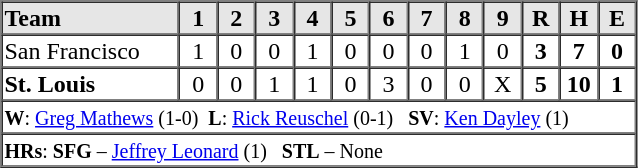<table border=1 cellspacing=0 width=425 style="margin-left:3em;">
<tr style="text-align:center; background-color:#e6e6e6;">
<th align=left width=28%>Team</th>
<th width=6%>1</th>
<th width=6%>2</th>
<th width=6%>3</th>
<th width=6%>4</th>
<th width=6%>5</th>
<th width=6%>6</th>
<th width=6%>7</th>
<th width=6%>8</th>
<th width=6%>9</th>
<th width=6%>R</th>
<th width=6%>H</th>
<th width=6%>E</th>
</tr>
<tr style="text-align:center;">
<td align=left>San Francisco</td>
<td>1</td>
<td>0</td>
<td>0</td>
<td>1</td>
<td>0</td>
<td>0</td>
<td>0</td>
<td>1</td>
<td>0</td>
<td><strong>3</strong></td>
<td><strong>7</strong></td>
<td><strong>0</strong></td>
</tr>
<tr style="text-align:center;">
<td align=left><strong>St. Louis</strong></td>
<td>0</td>
<td>0</td>
<td>1</td>
<td>1</td>
<td>0</td>
<td>3</td>
<td>0</td>
<td>0</td>
<td>X</td>
<td><strong>5</strong></td>
<td><strong>10</strong></td>
<td><strong>1</strong></td>
</tr>
<tr style="text-align:left;">
<td colspan=13><small><strong>W</strong>: <a href='#'>Greg Mathews</a> (1-0)  <strong>L</strong>: <a href='#'>Rick Reuschel</a> (0-1)   <strong>SV</strong>: <a href='#'>Ken Dayley</a> (1)</small></td>
</tr>
<tr style="text-align:left;">
<td colspan=13><small><strong>HRs</strong>: <strong>SFG</strong> – <a href='#'>Jeffrey Leonard</a> (1)   <strong>STL</strong> – None</small></td>
</tr>
</table>
